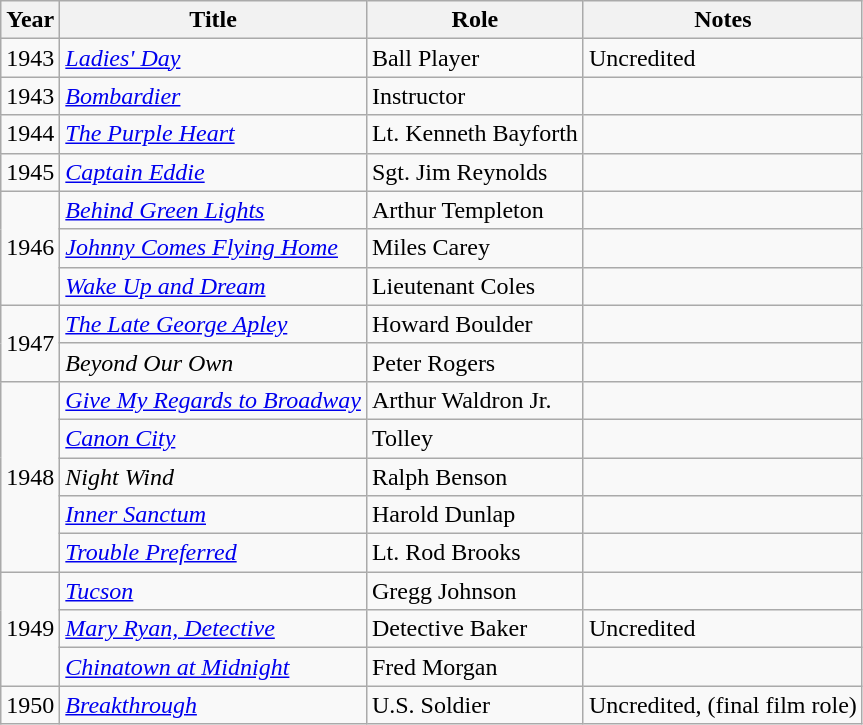<table class="wikitable">
<tr>
<th>Year</th>
<th>Title</th>
<th>Role</th>
<th>Notes</th>
</tr>
<tr>
<td>1943</td>
<td><em><a href='#'>Ladies' Day</a></em></td>
<td>Ball Player</td>
<td>Uncredited</td>
</tr>
<tr>
<td>1943</td>
<td><em><a href='#'>Bombardier</a></em></td>
<td>Instructor</td>
<td></td>
</tr>
<tr>
<td>1944</td>
<td><em><a href='#'>The Purple Heart</a></em></td>
<td>Lt. Kenneth Bayforth</td>
<td></td>
</tr>
<tr>
<td>1945</td>
<td><em><a href='#'>Captain Eddie</a></em></td>
<td>Sgt. Jim Reynolds</td>
<td></td>
</tr>
<tr>
<td rowspan=3>1946</td>
<td><em><a href='#'>Behind Green Lights</a></em></td>
<td>Arthur Templeton</td>
<td></td>
</tr>
<tr>
<td><em><a href='#'>Johnny Comes Flying Home</a></em></td>
<td>Miles Carey</td>
<td></td>
</tr>
<tr>
<td><em><a href='#'>Wake Up and Dream</a></em></td>
<td>Lieutenant Coles</td>
<td></td>
</tr>
<tr>
<td rowspan=2>1947</td>
<td><em><a href='#'>The Late George Apley</a></em></td>
<td>Howard Boulder</td>
<td></td>
</tr>
<tr>
<td><em>Beyond Our Own</em></td>
<td>Peter Rogers</td>
<td></td>
</tr>
<tr>
<td rowspan=5>1948</td>
<td><em><a href='#'>Give My Regards to Broadway</a></em></td>
<td>Arthur Waldron Jr.</td>
<td></td>
</tr>
<tr>
<td><em><a href='#'>Canon City</a></em></td>
<td>Tolley</td>
<td></td>
</tr>
<tr>
<td><em>Night Wind</em></td>
<td>Ralph Benson</td>
<td></td>
</tr>
<tr>
<td><em><a href='#'>Inner Sanctum</a></em></td>
<td>Harold Dunlap</td>
<td></td>
</tr>
<tr>
<td><em><a href='#'>Trouble Preferred</a></em></td>
<td>Lt. Rod Brooks</td>
<td></td>
</tr>
<tr>
<td rowspan=3>1949</td>
<td><em><a href='#'>Tucson</a></em></td>
<td>Gregg Johnson</td>
<td></td>
</tr>
<tr>
<td><em><a href='#'>Mary Ryan, Detective</a></em></td>
<td>Detective Baker</td>
<td>Uncredited</td>
</tr>
<tr>
<td><em><a href='#'>Chinatown at Midnight</a></em></td>
<td>Fred Morgan</td>
<td></td>
</tr>
<tr>
<td>1950</td>
<td><em><a href='#'>Breakthrough</a></em></td>
<td>U.S. Soldier</td>
<td>Uncredited, (final film role)</td>
</tr>
</table>
